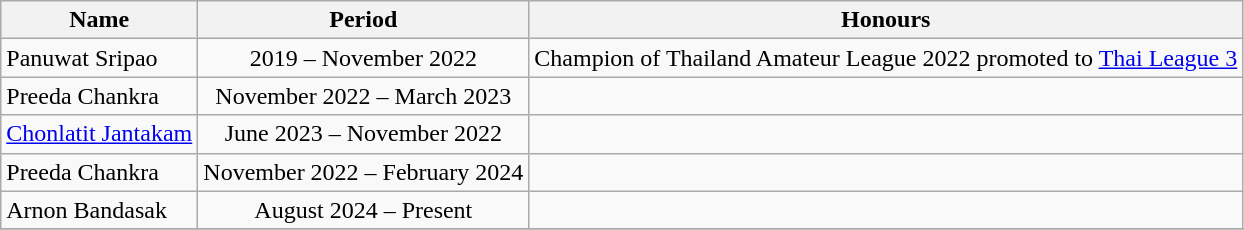<table class="wikitable">
<tr>
<th>Name</th>
<th>Period</th>
<th>Honours</th>
</tr>
<tr>
<td> Panuwat Sripao</td>
<td align="center">2019 – November 2022</td>
<td>Champion of Thailand Amateur League 2022 promoted to <a href='#'>Thai League 3</a></td>
</tr>
<tr>
<td> Preeda Chankra</td>
<td align="center">November 2022 – March 2023</td>
<td></td>
</tr>
<tr>
<td> <a href='#'>Chonlatit Jantakam</a></td>
<td align="center">June 2023 – November 2022</td>
<td></td>
</tr>
<tr>
<td> Preeda Chankra</td>
<td align="center">November 2022 – February 2024</td>
<td></td>
</tr>
<tr>
<td> Arnon Bandasak</td>
<td align="center">August 2024 – Present</td>
<td></td>
</tr>
<tr>
</tr>
</table>
